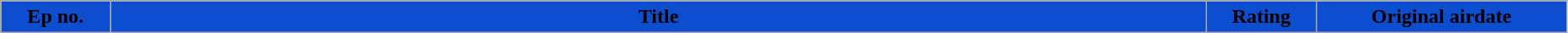<table class="wikitable" width="98%">
<tr>
<th style="background-color: #0C4ECF" width="7%">Ep no.</th>
<th style="background-color: #0C4ECF">Title</th>
<th style="background-color: #0C4ECF" width="7%">Rating</th>
<th style="background-color: #0C4ECF" width="16%">Original airdate<br>
























</th>
</tr>
</table>
